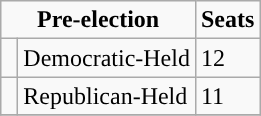<table class= "wikitable">
<tr>
<td colspan= "2" rowspan= "1" align= "center" valign= "top"><strong>Pre-election</strong></td>
<td valign= "top"><strong>Seats</strong><br></td>
</tr>
<tr>
<td style="background-color:"> </td>
<td>Democratic-Held</td>
<td>12</td>
</tr>
<tr>
<td style="background-color:"> </td>
<td>Republican-Held</td>
<td>11</td>
</tr>
<tr>
</tr>
</table>
